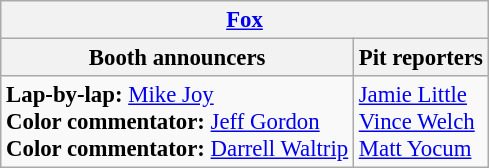<table class="wikitable" style="font-size: 95%">
<tr>
<th colspan="2"><a href='#'>Fox</a></th>
</tr>
<tr>
<th>Booth announcers</th>
<th>Pit reporters</th>
</tr>
<tr>
<td><strong>Lap-by-lap:</strong> <a href='#'>Mike Joy</a><br><strong>Color commentator:</strong> <a href='#'>Jeff Gordon</a><br><strong>Color commentator:</strong> <a href='#'>Darrell Waltrip</a></td>
<td><a href='#'>Jamie Little</a><br><a href='#'>Vince Welch</a><br><a href='#'>Matt Yocum</a></td>
</tr>
</table>
